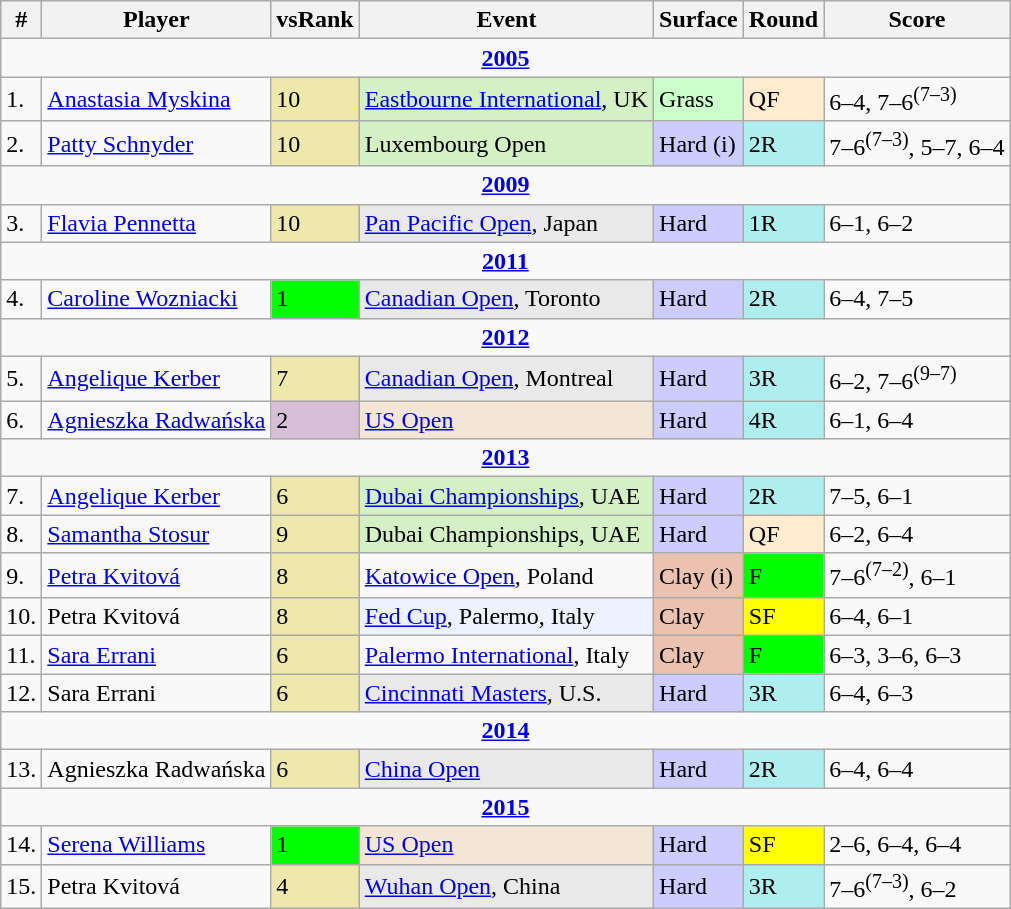<table class="wikitable sortable">
<tr>
<th>#</th>
<th>Player</th>
<th>vsRank</th>
<th>Event</th>
<th>Surface</th>
<th>Round</th>
<th>Score</th>
</tr>
<tr>
<td colspan=7 style=text-align:center><strong><a href='#'>2005</a></strong></td>
</tr>
<tr>
<td>1.</td>
<td> <a href='#'>Anastasia Myskina</a></td>
<td bgcolor=EEE8AA>10</td>
<td bgcolor=d4f1c5><a href='#'>Eastbourne International</a>, UK</td>
<td bgcolor=CCFFCC>Grass</td>
<td bgcolor=ffebcd>QF</td>
<td>6–4, 7–6<sup>(7–3)</sup></td>
</tr>
<tr>
<td>2.</td>
<td> <a href='#'>Patty Schnyder</a></td>
<td bgcolor=EEE8AA>10</td>
<td bgcolor=d4f1c5>Luxembourg Open</td>
<td bgcolor=CCCCFF>Hard (i)</td>
<td bgcolor=afeeee>2R</td>
<td>7–6<sup>(7–3)</sup>, 5–7, 6–4</td>
</tr>
<tr>
<td colspan=7 style=text-align:center><strong><a href='#'>2009</a></strong></td>
</tr>
<tr>
<td>3.</td>
<td> <a href='#'>Flavia Pennetta</a></td>
<td bgcolor=EEE8AA>10</td>
<td bgcolor=e9e9e9><a href='#'>Pan Pacific Open</a>, Japan</td>
<td bgcolor=CCCCFF>Hard</td>
<td bgcolor=afeeee>1R</td>
<td>6–1, 6–2</td>
</tr>
<tr>
<td colspan=7 style=text-align:center><strong><a href='#'>2011</a></strong></td>
</tr>
<tr>
<td>4.</td>
<td> <a href='#'>Caroline Wozniacki</a></td>
<td bgcolor=lime>1</td>
<td bgcolor=e9e9e9><a href='#'>Canadian Open</a>, Toronto</td>
<td bgcolor=CCCCFF>Hard</td>
<td bgcolor=afeeee>2R</td>
<td>6–4, 7–5</td>
</tr>
<tr>
<td colspan=7 style=text-align:center><strong><a href='#'>2012</a></strong></td>
</tr>
<tr>
<td>5.</td>
<td> <a href='#'>Angelique Kerber</a></td>
<td bgcolor=EEE8AA>7</td>
<td bgcolor=e9e9e9><a href='#'>Canadian Open</a>, Montreal</td>
<td bgcolor=CCCCFF>Hard</td>
<td bgcolor=afeeee>3R</td>
<td>6–2, 7–6<sup>(9–7)</sup></td>
</tr>
<tr>
<td>6.</td>
<td> <a href='#'>Agnieszka Radwańska</a></td>
<td bgcolor=thistle>2</td>
<td bgcolor=f3e6d7><a href='#'>US Open</a></td>
<td bgcolor=CCCCFF>Hard</td>
<td bgcolor=afeeee>4R</td>
<td>6–1, 6–4</td>
</tr>
<tr>
<td colspan=7 style=text-align:center><strong><a href='#'>2013</a></strong></td>
</tr>
<tr>
<td>7.</td>
<td> <a href='#'>Angelique Kerber</a></td>
<td bgcolor=EEE8AA>6</td>
<td bgcolor=d4f1c5><a href='#'>Dubai Championships</a>, UAE</td>
<td bgcolor=CCCCFF>Hard</td>
<td bgcolor=afeeee>2R</td>
<td>7–5, 6–1</td>
</tr>
<tr>
<td>8.</td>
<td> <a href='#'>Samantha Stosur</a></td>
<td bgcolor=EEE8AA>9</td>
<td bgcolor=d4f1c5>Dubai Championships, UAE</td>
<td bgcolor=CCCCFF>Hard</td>
<td bgcolor=ffebcd>QF</td>
<td>6–2, 6–4</td>
</tr>
<tr>
<td>9.</td>
<td> <a href='#'>Petra Kvitová</a></td>
<td bgcolor=EEE8AA>8</td>
<td><a href='#'>Katowice Open</a>, Poland</td>
<td bgcolor=EBC2AF>Clay (i)</td>
<td bgcolor=Lime>F</td>
<td>7–6<sup>(7–2)</sup>, 6–1</td>
</tr>
<tr>
<td>10.</td>
<td> Petra Kvitová</td>
<td bgcolor=EEE8AA>8</td>
<td bgcolor=ECF2FF><a href='#'>Fed Cup</a>, Palermo, Italy</td>
<td bgcolor=EBC2AF>Clay</td>
<td bgcolor=yellow>SF</td>
<td>6–4, 6–1</td>
</tr>
<tr>
<td>11.</td>
<td> <a href='#'>Sara Errani</a></td>
<td bgcolor=EEE8AA>6</td>
<td><a href='#'>Palermo International</a>, Italy</td>
<td bgcolor=EBC2AF>Clay</td>
<td bgcolor=Lime>F</td>
<td>6–3, 3–6, 6–3</td>
</tr>
<tr>
<td>12.</td>
<td> Sara Errani</td>
<td bgcolor=EEE8AA>6</td>
<td bgcolor=e9e9e9><a href='#'>Cincinnati Masters</a>, U.S.</td>
<td bgcolor=CCCCFF>Hard</td>
<td bgcolor=afeeee>3R</td>
<td>6–4, 6–3</td>
</tr>
<tr>
<td colspan=7 style=text-align:center><strong><a href='#'>2014</a></strong></td>
</tr>
<tr>
<td>13.</td>
<td> Agnieszka Radwańska</td>
<td bgcolor=EEE8AA>6</td>
<td bgcolor=e9e9e9><a href='#'>China Open</a></td>
<td bgcolor=CCCCFF>Hard</td>
<td bgcolor=afeeee>2R</td>
<td>6–4, 6–4</td>
</tr>
<tr>
<td colspan=7 style=text-align:center><strong><a href='#'>2015</a></strong></td>
</tr>
<tr>
<td>14.</td>
<td> <a href='#'>Serena Williams</a></td>
<td bgcolor=lime>1</td>
<td bgcolor=f3e6d7><a href='#'>US Open</a></td>
<td bgcolor=CCCCFF>Hard</td>
<td bgcolor=yellow>SF</td>
<td>2–6, 6–4, 6–4</td>
</tr>
<tr>
<td>15.</td>
<td> Petra Kvitová</td>
<td bgcolor=EEE8AA>4</td>
<td bgcolor=e9e9e9><a href='#'>Wuhan Open</a>, China</td>
<td bgcolor=CCCCFF>Hard</td>
<td bgcolor=afeeee>3R</td>
<td>7–6<sup>(7–3)</sup>, 6–2</td>
</tr>
</table>
